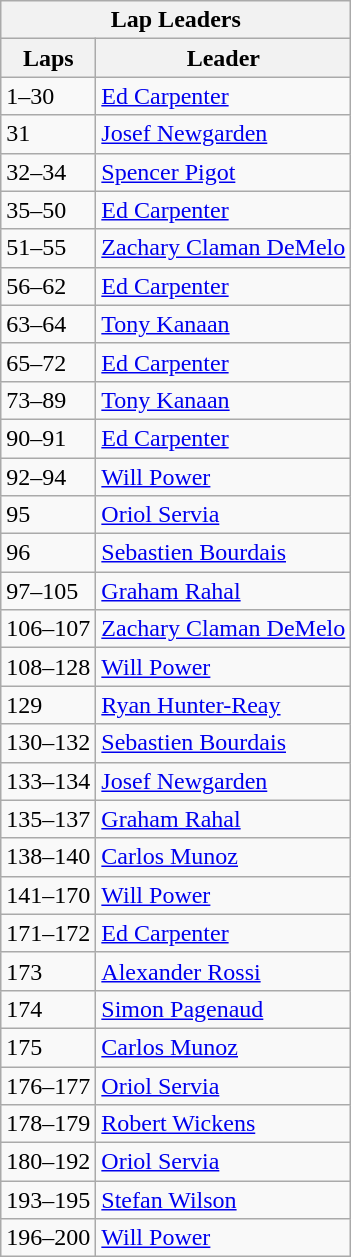<table class="wikitable">
<tr>
<th colspan=2>Lap Leaders</th>
</tr>
<tr>
<th>Laps</th>
<th>Leader</th>
</tr>
<tr>
<td>1–30</td>
<td><a href='#'>Ed Carpenter</a></td>
</tr>
<tr>
<td>31</td>
<td><a href='#'>Josef Newgarden</a></td>
</tr>
<tr>
<td>32–34</td>
<td><a href='#'>Spencer Pigot</a></td>
</tr>
<tr>
<td>35–50</td>
<td><a href='#'>Ed Carpenter</a></td>
</tr>
<tr>
<td>51–55</td>
<td><a href='#'>Zachary Claman DeMelo</a></td>
</tr>
<tr>
<td>56–62</td>
<td><a href='#'>Ed Carpenter</a></td>
</tr>
<tr>
<td>63–64</td>
<td><a href='#'>Tony Kanaan</a></td>
</tr>
<tr>
<td>65–72</td>
<td><a href='#'>Ed Carpenter</a></td>
</tr>
<tr>
<td>73–89</td>
<td><a href='#'>Tony Kanaan</a></td>
</tr>
<tr>
<td>90–91</td>
<td><a href='#'>Ed Carpenter</a></td>
</tr>
<tr>
<td>92–94</td>
<td><a href='#'>Will Power</a></td>
</tr>
<tr>
<td>95</td>
<td><a href='#'>Oriol Servia</a></td>
</tr>
<tr>
<td>96</td>
<td><a href='#'>Sebastien Bourdais</a></td>
</tr>
<tr>
<td>97–105</td>
<td><a href='#'>Graham Rahal</a></td>
</tr>
<tr>
<td>106–107</td>
<td><a href='#'>Zachary Claman DeMelo</a></td>
</tr>
<tr>
<td>108–128</td>
<td><a href='#'>Will Power</a></td>
</tr>
<tr>
<td>129</td>
<td><a href='#'>Ryan Hunter-Reay</a></td>
</tr>
<tr>
<td>130–132</td>
<td><a href='#'>Sebastien Bourdais</a></td>
</tr>
<tr>
<td>133–134</td>
<td><a href='#'>Josef Newgarden</a></td>
</tr>
<tr>
<td>135–137</td>
<td><a href='#'>Graham Rahal</a></td>
</tr>
<tr>
<td>138–140</td>
<td><a href='#'>Carlos Munoz</a></td>
</tr>
<tr>
<td>141–170</td>
<td><a href='#'>Will Power</a></td>
</tr>
<tr>
<td>171–172</td>
<td><a href='#'>Ed Carpenter</a></td>
</tr>
<tr>
<td>173</td>
<td><a href='#'>Alexander Rossi</a></td>
</tr>
<tr>
<td>174</td>
<td><a href='#'>Simon Pagenaud</a></td>
</tr>
<tr>
<td>175</td>
<td><a href='#'>Carlos Munoz</a></td>
</tr>
<tr>
<td>176–177</td>
<td><a href='#'>Oriol Servia</a></td>
</tr>
<tr>
<td>178–179</td>
<td><a href='#'>Robert Wickens</a></td>
</tr>
<tr>
<td>180–192</td>
<td><a href='#'>Oriol Servia</a></td>
</tr>
<tr>
<td>193–195</td>
<td><a href='#'>Stefan Wilson</a></td>
</tr>
<tr>
<td>196–200</td>
<td><a href='#'>Will Power</a></td>
</tr>
</table>
